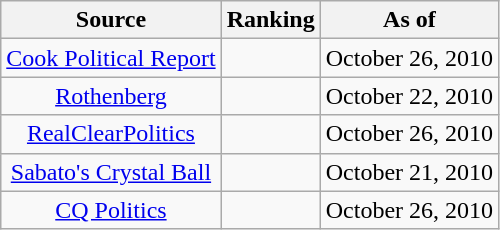<table class="wikitable" style="text-align:center">
<tr>
<th>Source</th>
<th>Ranking</th>
<th>As of</th>
</tr>
<tr>
<td><a href='#'>Cook Political Report</a></td>
<td></td>
<td>October 26, 2010</td>
</tr>
<tr>
<td><a href='#'>Rothenberg</a></td>
<td></td>
<td>October 22, 2010</td>
</tr>
<tr>
<td><a href='#'>RealClearPolitics</a></td>
<td></td>
<td>October 26, 2010</td>
</tr>
<tr>
<td><a href='#'>Sabato's Crystal Ball</a></td>
<td></td>
<td>October 21, 2010</td>
</tr>
<tr>
<td><a href='#'>CQ Politics</a></td>
<td></td>
<td>October 26, 2010</td>
</tr>
</table>
